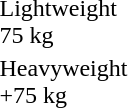<table>
<tr>
<td>Lightweight<br>75 kg</td>
<td></td>
<td></td>
<td></td>
</tr>
<tr>
<td>Heavyweight<br>+75 kg</td>
<td></td>
<td></td>
<td></td>
</tr>
</table>
